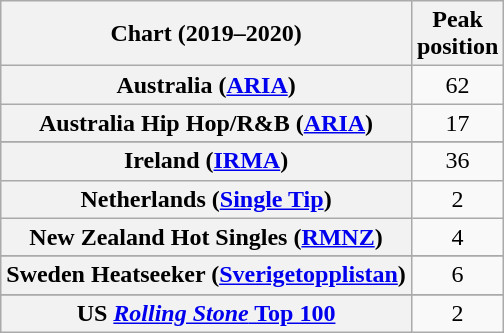<table class="wikitable sortable plainrowheaders" style="text-align:center">
<tr>
<th scope="col">Chart (2019–2020)</th>
<th scope="col">Peak<br>position</th>
</tr>
<tr>
<th scope="row">Australia (<a href='#'>ARIA</a>)</th>
<td>62</td>
</tr>
<tr>
<th scope="row">Australia Hip Hop/R&B (<a href='#'>ARIA</a>)</th>
<td>17</td>
</tr>
<tr>
</tr>
<tr>
</tr>
<tr>
<th scope="row">Ireland (<a href='#'>IRMA</a>)</th>
<td>36</td>
</tr>
<tr>
<th scope="row">Netherlands (<a href='#'>Single Tip</a>)</th>
<td>2</td>
</tr>
<tr>
<th scope="row">New Zealand Hot Singles (<a href='#'>RMNZ</a>)</th>
<td>4</td>
</tr>
<tr>
</tr>
<tr>
</tr>
<tr>
<th scope="row">Sweden Heatseeker (<a href='#'>Sverigetopplistan</a>)</th>
<td>6</td>
</tr>
<tr>
</tr>
<tr>
</tr>
<tr>
</tr>
<tr>
</tr>
<tr>
</tr>
<tr>
<th scope="row">US <a href='#'><em>Rolling Stone</em> Top 100</a></th>
<td>2</td>
</tr>
</table>
